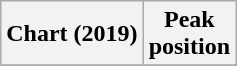<table class="wikitable plainrowheaders" style="text-align:center">
<tr>
<th scope="col">Chart (2019)</th>
<th scope="col">Peak<br>position</th>
</tr>
<tr>
</tr>
</table>
